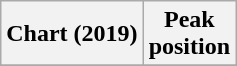<table class="wikitable plainrowheaders">
<tr>
<th scope="col">Chart (2019)</th>
<th scope="col">Peak<br>position</th>
</tr>
<tr>
</tr>
</table>
